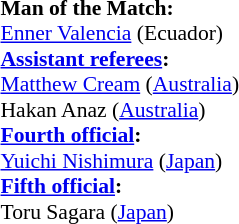<table width=50% style="font-size:90%">
<tr>
<td><br><strong>Man of the Match:</strong>
<br><a href='#'>Enner Valencia</a> (Ecuador)<br><strong><a href='#'>Assistant referees</a>:</strong>
<br><a href='#'>Matthew Cream</a> (<a href='#'>Australia</a>)
<br>Hakan Anaz (<a href='#'>Australia</a>)
<br><strong><a href='#'>Fourth official</a>:</strong>
<br><a href='#'>Yuichi Nishimura</a> (<a href='#'>Japan</a>)
<br><strong><a href='#'>Fifth official</a>:</strong>
<br>Toru Sagara (<a href='#'>Japan</a>)</td>
</tr>
</table>
